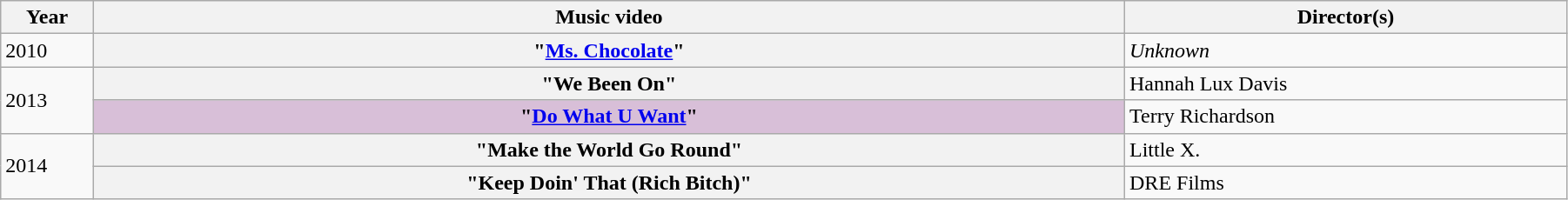<table class="wikitable plainrowheaders" width=95%>
<tr>
<th scope="col" width=3%>Year</th>
<th scope="col" width=35%>Music video</th>
<th scope="col" width=15%>Director(s)</th>
</tr>
<tr>
<td>2010</td>
<th scope="row">"<a href='#'>Ms. Chocolate</a>" </th>
<td><em>Unknown</em></td>
</tr>
<tr>
<td rowspan="2">2013</td>
<th scope="row">"We Been On" </th>
<td>Hannah Lux Davis</td>
</tr>
<tr>
<th scope=row style="background-color:#D8BFD8">"<a href='#'>Do What U Want</a>" </th>
<td>Terry Richardson</td>
</tr>
<tr>
<td rowspan="2">2014</td>
<th scope="row">"Make the World Go Round" </th>
<td>Little X.</td>
</tr>
<tr>
<th scope="row">"Keep Doin' That (Rich Bitch)" </th>
<td>DRE Films</td>
</tr>
</table>
